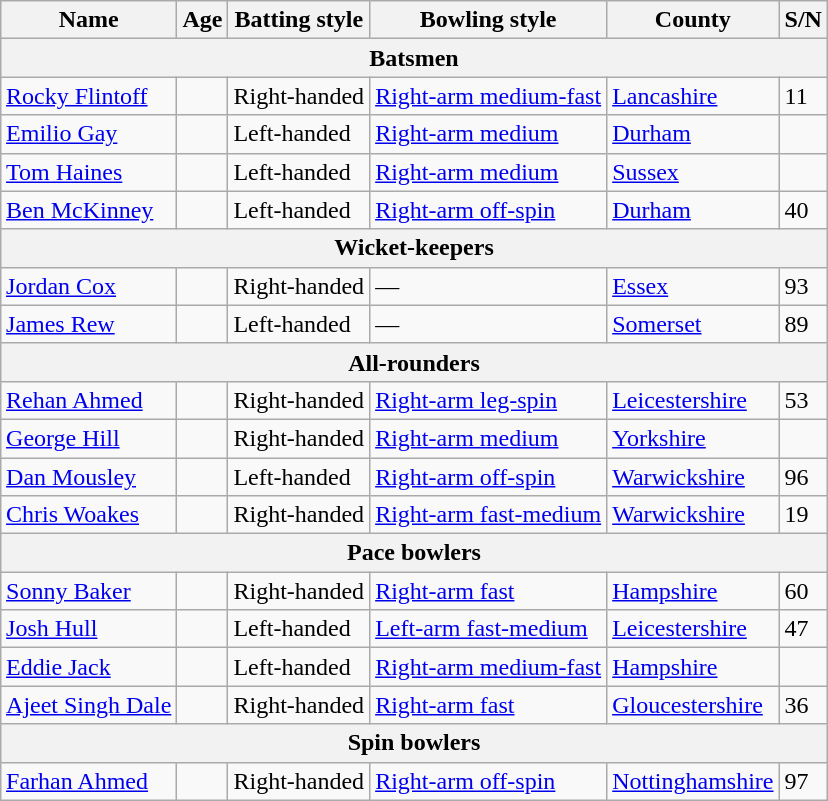<table class="wikitable" style="margin: 1em auto 1em auto">
<tr>
<th>Name</th>
<th>Age</th>
<th>Batting style</th>
<th>Bowling style</th>
<th>County</th>
<th>S/N</th>
</tr>
<tr>
<th colspan="6"><strong>Batsmen</strong></th>
</tr>
<tr>
<td><a href='#'>Rocky Flintoff</a></td>
<td></td>
<td>Right-handed</td>
<td><a href='#'>Right-arm medium-fast</a></td>
<td><a href='#'>Lancashire</a></td>
<td>11</td>
</tr>
<tr>
<td><a href='#'>Emilio Gay</a></td>
<td></td>
<td>Left-handed</td>
<td><a href='#'>Right-arm medium</a></td>
<td><a href='#'>Durham</a></td>
<td></td>
</tr>
<tr>
<td><a href='#'>Tom Haines</a></td>
<td></td>
<td>Left-handed</td>
<td><a href='#'>Right-arm medium</a></td>
<td><a href='#'>Sussex</a></td>
<td></td>
</tr>
<tr>
<td><a href='#'>Ben McKinney</a></td>
<td></td>
<td>Left-handed</td>
<td><a href='#'>Right-arm off-spin</a></td>
<td><a href='#'>Durham</a></td>
<td>40</td>
</tr>
<tr>
<th colspan="6"><strong>Wicket-keepers</strong></th>
</tr>
<tr>
<td><a href='#'>Jordan Cox</a></td>
<td></td>
<td>Right-handed</td>
<td>—</td>
<td><a href='#'>Essex</a></td>
<td>93</td>
</tr>
<tr>
<td><a href='#'>James Rew</a></td>
<td></td>
<td>Left-handed</td>
<td>—</td>
<td><a href='#'>Somerset</a></td>
<td>89</td>
</tr>
<tr>
<th colspan="6"><strong>All-rounders</strong></th>
</tr>
<tr>
<td><a href='#'>Rehan Ahmed</a></td>
<td></td>
<td>Right-handed</td>
<td><a href='#'>Right-arm leg-spin</a></td>
<td><a href='#'>Leicestershire</a></td>
<td>53</td>
</tr>
<tr>
<td><a href='#'>George Hill</a></td>
<td></td>
<td>Right-handed</td>
<td><a href='#'>Right-arm medium</a></td>
<td><a href='#'>Yorkshire</a></td>
<td></td>
</tr>
<tr>
<td><a href='#'>Dan Mousley</a></td>
<td></td>
<td>Left-handed</td>
<td><a href='#'>Right-arm off-spin</a></td>
<td><a href='#'>Warwickshire</a></td>
<td>96</td>
</tr>
<tr>
<td><a href='#'>Chris Woakes</a></td>
<td></td>
<td>Right-handed</td>
<td><a href='#'>Right-arm fast-medium</a></td>
<td><a href='#'>Warwickshire</a></td>
<td>19</td>
</tr>
<tr>
<th colspan="6"><strong>Pace bowlers</strong></th>
</tr>
<tr>
<td><a href='#'>Sonny Baker</a></td>
<td></td>
<td>Right-handed</td>
<td><a href='#'>Right-arm fast</a></td>
<td><a href='#'>Hampshire</a></td>
<td>60</td>
</tr>
<tr>
<td><a href='#'>Josh Hull</a></td>
<td></td>
<td>Left-handed</td>
<td><a href='#'>Left-arm fast-medium</a></td>
<td><a href='#'>Leicestershire</a></td>
<td>47</td>
</tr>
<tr>
<td><a href='#'>Eddie Jack</a></td>
<td></td>
<td>Left-handed</td>
<td><a href='#'>Right-arm medium-fast</a></td>
<td><a href='#'>Hampshire</a></td>
<td></td>
</tr>
<tr>
<td><a href='#'>Ajeet Singh Dale</a></td>
<td></td>
<td>Right-handed</td>
<td><a href='#'>Right-arm fast</a></td>
<td><a href='#'>Gloucestershire</a></td>
<td>36</td>
</tr>
<tr>
<th colspan="6"><strong>Spin bowlers</strong></th>
</tr>
<tr>
<td><a href='#'>Farhan Ahmed</a></td>
<td></td>
<td>Right-handed</td>
<td><a href='#'>Right-arm off-spin</a></td>
<td><a href='#'>Nottinghamshire</a></td>
<td>97</td>
</tr>
</table>
